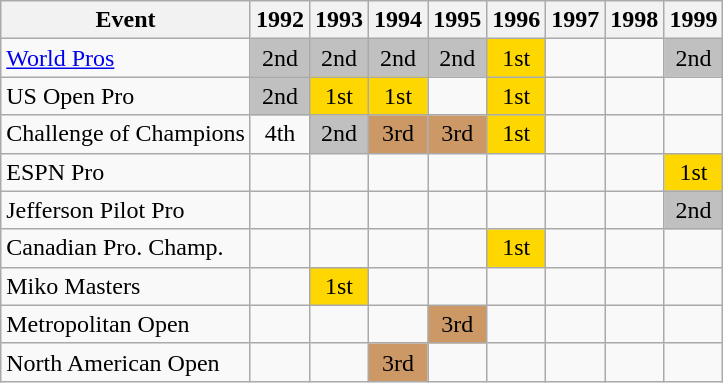<table class="wikitable" style="text-align:center">
<tr>
<th>Event</th>
<th>1992</th>
<th>1993</th>
<th>1994</th>
<th>1995</th>
<th>1996</th>
<th>1997</th>
<th>1998</th>
<th>1999</th>
</tr>
<tr>
<td align=left><a href='#'>World Pros</a></td>
<td bgcolor=silver>2nd</td>
<td bgcolor=silver>2nd</td>
<td bgcolor=silver>2nd</td>
<td bgcolor=silver>2nd</td>
<td bgcolor=gold>1st</td>
<td></td>
<td></td>
<td bgcolor=silver>2nd</td>
</tr>
<tr>
<td align=left>US Open Pro</td>
<td bgcolor=silver>2nd</td>
<td bgcolor=gold>1st</td>
<td bgcolor=gold>1st</td>
<td></td>
<td bgcolor=gold>1st</td>
<td></td>
<td></td>
<td></td>
</tr>
<tr>
<td align=left>Challenge of Champions</td>
<td>4th</td>
<td bgcolor=silver>2nd</td>
<td bgcolor=cc9966>3rd</td>
<td bgcolor=cc9966>3rd</td>
<td bgcolor=gold>1st</td>
<td></td>
<td></td>
<td></td>
</tr>
<tr>
<td align=left>ESPN Pro</td>
<td></td>
<td></td>
<td></td>
<td></td>
<td></td>
<td></td>
<td></td>
<td bgcolor=gold>1st</td>
</tr>
<tr>
<td align=left>Jefferson Pilot Pro</td>
<td></td>
<td></td>
<td></td>
<td></td>
<td></td>
<td></td>
<td></td>
<td bgcolor=silver>2nd</td>
</tr>
<tr>
<td align=left>Canadian Pro. Champ.</td>
<td></td>
<td></td>
<td></td>
<td></td>
<td bgcolor=gold>1st</td>
<td></td>
<td></td>
<td></td>
</tr>
<tr>
<td align=left>Miko Masters</td>
<td></td>
<td bgcolor=gold>1st</td>
<td></td>
<td></td>
<td></td>
<td></td>
<td></td>
<td></td>
</tr>
<tr>
<td align=left>Metropolitan Open</td>
<td></td>
<td></td>
<td></td>
<td bgcolor=cc9966>3rd</td>
<td></td>
<td></td>
<td></td>
<td></td>
</tr>
<tr>
<td align=left>North American Open</td>
<td></td>
<td></td>
<td bgcolor=cc9966>3rd</td>
<td></td>
<td></td>
<td></td>
<td></td>
<td></td>
</tr>
</table>
